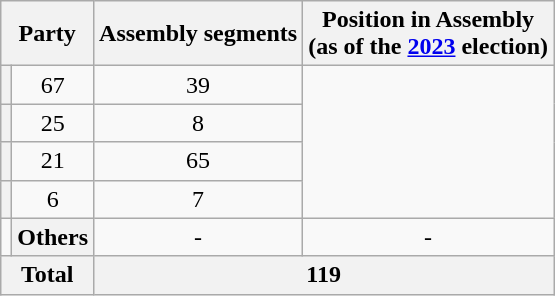<table class="wikitable sortable" style="text-align:center">
<tr>
<th colspan=2>Party</th>
<th>Assembly segments<br></th>
<th>Position in Assembly<br>(as of the <a href='#'>2023</a> election)</th>
</tr>
<tr>
<th></th>
<td>67</td>
<td>39</td>
</tr>
<tr>
<th></th>
<td>25</td>
<td>8</td>
</tr>
<tr>
<th></th>
<td>21</td>
<td>65</td>
</tr>
<tr>
<th></th>
<td>6</td>
<td>7</td>
</tr>
<tr>
<td></td>
<th>Others</th>
<td>-</td>
<td>-</td>
</tr>
<tr>
<th colspan=2>Total</th>
<th colspan=2>119</th>
</tr>
</table>
